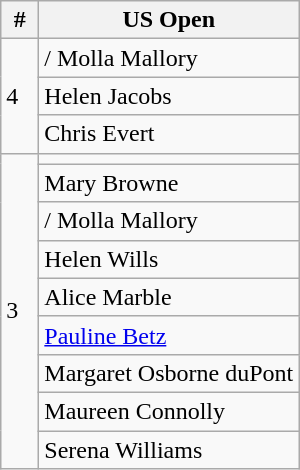<table class="wikitable">
<tr>
<th style="width:18px;">#</th>
<th>US Open</th>
</tr>
<tr>
<td rowspan="3">4</td>
<td>/ Molla Mallory</td>
</tr>
<tr>
<td> Helen Jacobs</td>
</tr>
<tr>
<td> Chris Evert</td>
</tr>
<tr>
<td rowspan="9">3</td>
<td></td>
</tr>
<tr>
<td> Mary Browne</td>
</tr>
<tr>
<td>/ Molla Mallory </td>
</tr>
<tr>
<td> Helen Wills </td>
</tr>
<tr>
<td> Alice Marble</td>
</tr>
<tr>
<td> <a href='#'>Pauline Betz</a></td>
</tr>
<tr>
<td> Margaret Osborne duPont</td>
</tr>
<tr>
<td> Maureen Connolly</td>
</tr>
<tr>
<td> Serena Williams</td>
</tr>
</table>
